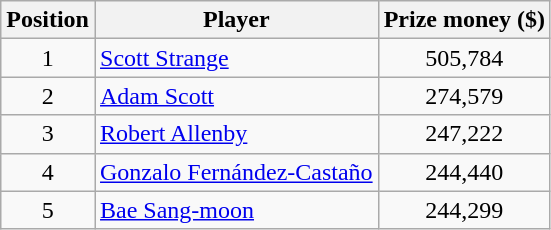<table class="wikitable">
<tr>
<th>Position</th>
<th>Player</th>
<th>Prize money ($)</th>
</tr>
<tr>
<td align=center>1</td>
<td> <a href='#'>Scott Strange</a></td>
<td align=center>505,784</td>
</tr>
<tr>
<td align=center>2</td>
<td> <a href='#'>Adam Scott</a></td>
<td align=center>274,579</td>
</tr>
<tr>
<td align=center>3</td>
<td> <a href='#'>Robert Allenby</a></td>
<td align=center>247,222</td>
</tr>
<tr>
<td align=center>4</td>
<td> <a href='#'>Gonzalo Fernández-Castaño</a></td>
<td align=center>244,440</td>
</tr>
<tr>
<td align=center>5</td>
<td> <a href='#'>Bae Sang-moon</a></td>
<td align=center>244,299</td>
</tr>
</table>
